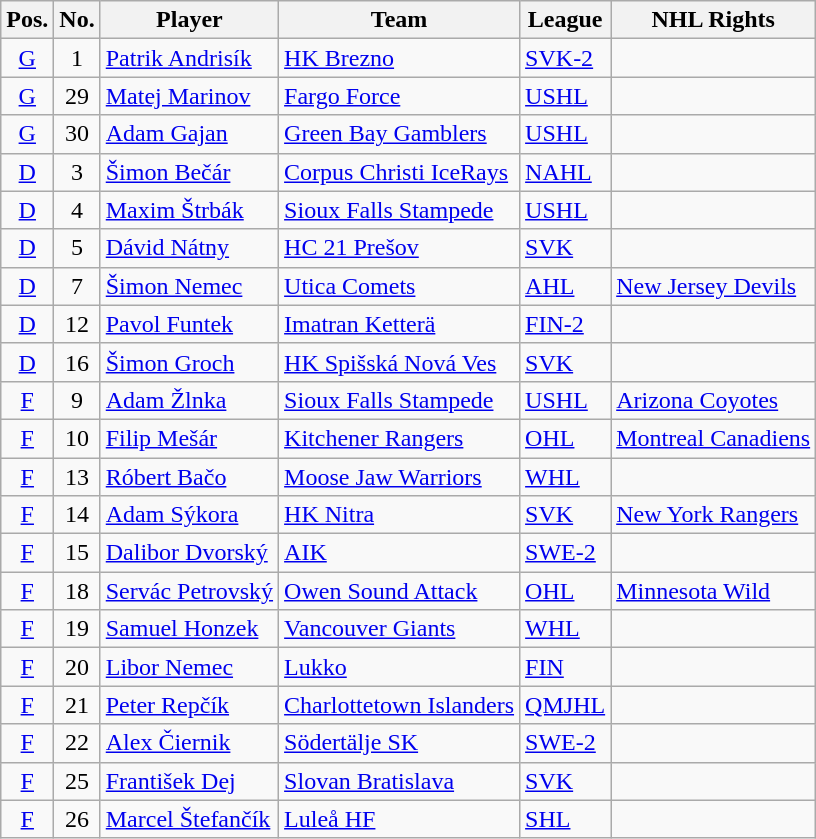<table class="wikitable sortable">
<tr>
<th>Pos.</th>
<th>No.</th>
<th>Player</th>
<th>Team</th>
<th>League</th>
<th>NHL Rights</th>
</tr>
<tr>
<td style="text-align:center;"><a href='#'>G</a></td>
<td style="text-align:center;">1</td>
<td><a href='#'>Patrik Andrisík</a></td>
<td> <a href='#'>HK Brezno</a></td>
<td> <a href='#'>SVK-2</a></td>
<td></td>
</tr>
<tr>
<td style="text-align:center;"><a href='#'>G</a></td>
<td style="text-align:center;">29</td>
<td><a href='#'>Matej Marinov</a></td>
<td> <a href='#'>Fargo Force</a></td>
<td> <a href='#'>USHL</a></td>
<td></td>
</tr>
<tr>
<td style="text-align:center;"><a href='#'>G</a></td>
<td style="text-align:center;">30</td>
<td><a href='#'>Adam Gajan</a></td>
<td> <a href='#'>Green Bay Gamblers</a></td>
<td> <a href='#'>USHL</a></td>
<td></td>
</tr>
<tr>
<td style="text-align:center;"><a href='#'>D</a></td>
<td style="text-align:center;">3</td>
<td><a href='#'>Šimon Bečár</a></td>
<td> <a href='#'>Corpus Christi IceRays</a></td>
<td> <a href='#'>NAHL</a></td>
<td></td>
</tr>
<tr>
<td style="text-align:center;"><a href='#'>D</a></td>
<td style="text-align:center;">4</td>
<td><a href='#'>Maxim Štrbák</a></td>
<td> <a href='#'>Sioux Falls Stampede</a></td>
<td> <a href='#'>USHL</a></td>
<td></td>
</tr>
<tr>
<td style="text-align:center;"><a href='#'>D</a></td>
<td style="text-align:center;">5</td>
<td><a href='#'>Dávid Nátny</a></td>
<td> <a href='#'>HC 21 Prešov</a></td>
<td> <a href='#'>SVK</a></td>
<td></td>
</tr>
<tr>
<td style="text-align:center;"><a href='#'>D</a></td>
<td style="text-align:center;">7</td>
<td><a href='#'>Šimon Nemec</a></td>
<td> <a href='#'>Utica Comets</a></td>
<td> <a href='#'>AHL</a></td>
<td><a href='#'>New Jersey Devils</a></td>
</tr>
<tr>
<td style="text-align:center;"><a href='#'>D</a></td>
<td style="text-align:center;">12</td>
<td><a href='#'>Pavol Funtek</a></td>
<td> <a href='#'>Imatran Ketterä</a></td>
<td> <a href='#'>FIN-2</a></td>
<td></td>
</tr>
<tr>
<td style="text-align:center;"><a href='#'>D</a></td>
<td style="text-align:center;">16</td>
<td><a href='#'>Šimon Groch</a></td>
<td> <a href='#'>HK Spišská Nová Ves</a></td>
<td> <a href='#'>SVK</a></td>
<td></td>
</tr>
<tr>
<td style="text-align:center;"><a href='#'>F</a></td>
<td style="text-align:center;">9</td>
<td><a href='#'>Adam Žlnka</a></td>
<td> <a href='#'>Sioux Falls Stampede</a></td>
<td> <a href='#'>USHL</a></td>
<td><a href='#'>Arizona Coyotes</a></td>
</tr>
<tr>
<td style="text-align:center;"><a href='#'>F</a></td>
<td style="text-align:center;">10</td>
<td><a href='#'>Filip Mešár</a></td>
<td> <a href='#'>Kitchener Rangers</a></td>
<td> <a href='#'>OHL</a></td>
<td><a href='#'>Montreal Canadiens</a></td>
</tr>
<tr>
<td style="text-align:center;"><a href='#'>F</a></td>
<td style="text-align:center;">13</td>
<td><a href='#'>Róbert Bačo</a></td>
<td> <a href='#'>Moose Jaw Warriors</a></td>
<td> <a href='#'>WHL</a></td>
<td></td>
</tr>
<tr>
<td style="text-align:center;"><a href='#'>F</a></td>
<td style="text-align:center;">14</td>
<td><a href='#'>Adam Sýkora</a></td>
<td> <a href='#'>HK Nitra</a></td>
<td> <a href='#'>SVK</a></td>
<td><a href='#'>New York Rangers</a></td>
</tr>
<tr>
<td style="text-align:center;"><a href='#'>F</a></td>
<td style="text-align:center;">15</td>
<td><a href='#'>Dalibor Dvorský</a></td>
<td> <a href='#'>AIK</a></td>
<td> <a href='#'>SWE-2</a></td>
<td></td>
</tr>
<tr>
<td style="text-align:center;"><a href='#'>F</a></td>
<td style="text-align:center;">18</td>
<td><a href='#'>Servác Petrovský</a></td>
<td> <a href='#'>Owen Sound Attack</a></td>
<td> <a href='#'>OHL</a></td>
<td><a href='#'>Minnesota Wild</a></td>
</tr>
<tr>
<td style="text-align:center;"><a href='#'>F</a></td>
<td style="text-align:center;">19</td>
<td><a href='#'>Samuel Honzek</a></td>
<td> <a href='#'>Vancouver Giants</a></td>
<td> <a href='#'>WHL</a></td>
<td></td>
</tr>
<tr>
<td style="text-align:center;"><a href='#'>F</a></td>
<td style="text-align:center;">20</td>
<td><a href='#'>Libor Nemec</a></td>
<td> <a href='#'>Lukko</a></td>
<td> <a href='#'>FIN</a></td>
<td></td>
</tr>
<tr>
<td style="text-align:center;"><a href='#'>F</a></td>
<td style="text-align:center;">21</td>
<td><a href='#'>Peter Repčík</a></td>
<td> <a href='#'>Charlottetown Islanders</a></td>
<td> <a href='#'>QMJHL</a></td>
<td></td>
</tr>
<tr>
<td style="text-align:center;"><a href='#'>F</a></td>
<td style="text-align:center;">22</td>
<td><a href='#'>Alex Čiernik</a></td>
<td> <a href='#'>Södertälje SK</a></td>
<td> <a href='#'>SWE-2</a></td>
<td></td>
</tr>
<tr>
<td style="text-align:center;"><a href='#'>F</a></td>
<td style="text-align:center;">25</td>
<td><a href='#'>František Dej</a></td>
<td> <a href='#'>Slovan Bratislava</a></td>
<td> <a href='#'>SVK</a></td>
<td></td>
</tr>
<tr>
<td style="text-align:center;"><a href='#'>F</a></td>
<td style="text-align:center;">26</td>
<td><a href='#'>Marcel Štefančík</a></td>
<td> <a href='#'>Luleå HF</a></td>
<td> <a href='#'>SHL</a></td>
<td></td>
</tr>
</table>
